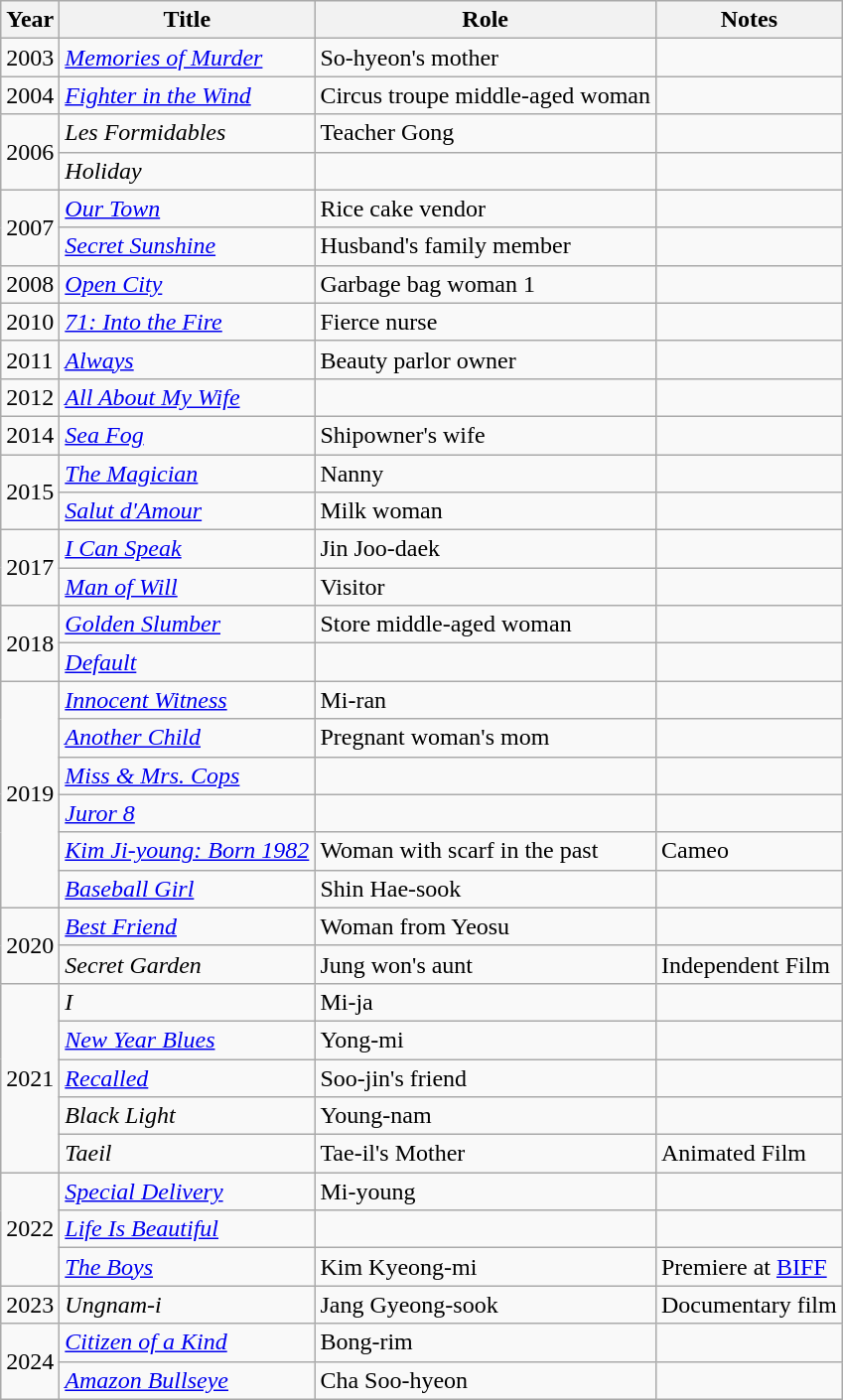<table class="wikitable sortable">
<tr>
<th>Year</th>
<th>Title</th>
<th>Role</th>
<th class="unsortable">Notes</th>
</tr>
<tr>
<td>2003</td>
<td><em><a href='#'>Memories of Murder</a></em></td>
<td>So-hyeon's mother</td>
<td></td>
</tr>
<tr>
<td>2004</td>
<td><em><a href='#'>Fighter in the Wind</a></em></td>
<td>Circus troupe middle-aged woman</td>
<td></td>
</tr>
<tr>
<td rowspan=2>2006</td>
<td><em>Les Formidables</em></td>
<td>Teacher Gong</td>
<td></td>
</tr>
<tr>
<td><em>Holiday</em></td>
<td></td>
<td></td>
</tr>
<tr>
<td rowspan=2>2007</td>
<td><em><a href='#'>Our Town</a></em></td>
<td>Rice cake vendor</td>
<td></td>
</tr>
<tr>
<td><em><a href='#'>Secret Sunshine</a></em></td>
<td>Husband's family member</td>
<td></td>
</tr>
<tr>
<td>2008</td>
<td><em><a href='#'>Open City</a></em></td>
<td>Garbage bag woman 1</td>
<td></td>
</tr>
<tr>
<td>2010</td>
<td><em><a href='#'>71: Into the Fire</a></em></td>
<td>Fierce nurse</td>
<td></td>
</tr>
<tr>
<td>2011</td>
<td><em><a href='#'>Always</a></em></td>
<td>Beauty parlor owner</td>
<td></td>
</tr>
<tr>
<td>2012</td>
<td><em><a href='#'>All About My Wife</a></em></td>
<td></td>
<td></td>
</tr>
<tr>
<td>2014</td>
<td><em><a href='#'>Sea Fog</a></em></td>
<td>Shipowner's wife</td>
<td></td>
</tr>
<tr>
<td rowspan=2>2015</td>
<td><em><a href='#'>The Magician</a></em></td>
<td>Nanny</td>
<td></td>
</tr>
<tr>
<td><em><a href='#'>Salut d'Amour</a></em></td>
<td>Milk woman</td>
<td></td>
</tr>
<tr>
<td rowspan=2>2017</td>
<td><em><a href='#'>I Can Speak</a></em></td>
<td>Jin Joo-daek</td>
<td></td>
</tr>
<tr>
<td><em><a href='#'>Man of Will</a></em></td>
<td>Visitor</td>
<td></td>
</tr>
<tr>
<td rowspan=2>2018</td>
<td><em><a href='#'>Golden Slumber</a></em></td>
<td>Store middle-aged woman</td>
<td></td>
</tr>
<tr>
<td><em><a href='#'>Default</a></em></td>
<td></td>
<td></td>
</tr>
<tr>
<td rowspan=6>2019</td>
<td><em><a href='#'>Innocent Witness</a></em></td>
<td>Mi-ran</td>
<td></td>
</tr>
<tr>
<td><em><a href='#'>Another Child</a></em></td>
<td>Pregnant woman's mom</td>
<td></td>
</tr>
<tr>
<td><em><a href='#'>Miss & Mrs. Cops</a></em></td>
<td></td>
<td></td>
</tr>
<tr>
<td><em><a href='#'>Juror 8</a></em></td>
<td></td>
<td></td>
</tr>
<tr>
<td><em><a href='#'>Kim Ji-young: Born 1982</a></em></td>
<td>Woman with scarf in the past</td>
<td>Cameo</td>
</tr>
<tr>
<td><em><a href='#'>Baseball Girl</a></em></td>
<td>Shin Hae-sook</td>
<td></td>
</tr>
<tr>
<td rowspan=2>2020</td>
<td><em><a href='#'>Best Friend</a></em></td>
<td>Woman from Yeosu</td>
<td></td>
</tr>
<tr>
<td><em>Secret Garden</em></td>
<td>Jung won's aunt</td>
<td>Independent Film</td>
</tr>
<tr>
<td rowspan=5>2021</td>
<td><em>I</em></td>
<td>Mi-ja</td>
<td></td>
</tr>
<tr>
<td><em><a href='#'>New Year Blues</a></em></td>
<td>Yong-mi</td>
<td></td>
</tr>
<tr>
<td><em><a href='#'>Recalled</a></em></td>
<td>Soo-jin's friend</td>
<td></td>
</tr>
<tr>
<td><em>Black Light</em></td>
<td>Young-nam</td>
<td></td>
</tr>
<tr>
<td><em>Taeil</em></td>
<td>Tae-il's Mother</td>
<td>Animated Film</td>
</tr>
<tr>
<td rowspan=3>2022</td>
<td><em><a href='#'>Special Delivery</a></em></td>
<td>Mi-young</td>
<td></td>
</tr>
<tr>
<td><em><a href='#'>Life Is Beautiful</a></em></td>
<td></td>
<td></td>
</tr>
<tr>
<td><em><a href='#'>The Boys</a></em></td>
<td>Kim Kyeong-mi</td>
<td>Premiere at <a href='#'>BIFF</a></td>
</tr>
<tr>
<td>2023</td>
<td><em>Ungnam-i</em></td>
<td>Jang Gyeong-sook</td>
<td>Documentary film</td>
</tr>
<tr>
<td rowspan="2">2024</td>
<td><em><a href='#'>Citizen of a Kind</a></em></td>
<td>Bong-rim</td>
<td></td>
</tr>
<tr>
<td><em><a href='#'>Amazon Bullseye</a></em></td>
<td>Cha Soo-hyeon</td>
<td></td>
</tr>
</table>
